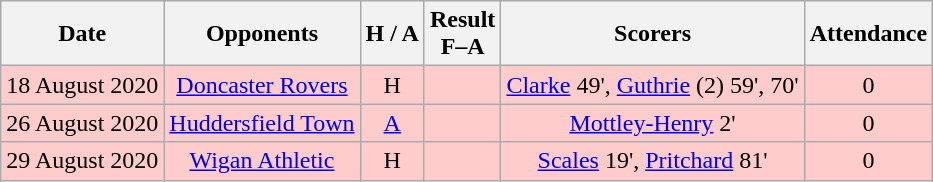<table class="wikitable" style="text-align:center">
<tr>
<th>Date</th>
<th>Opponents</th>
<th>H / A</th>
<th>Result<br>F–A</th>
<th>Scorers</th>
<th>Attendance</th>
</tr>
<tr style="background:#fcc;">
<td>18 August 2020</td>
<td><a href='#'>Doncaster Rovers</a></td>
<td>H</td>
<td></td>
<td><a href='#'>Clarke</a> 49', <a href='#'>Guthrie</a> (2) 59', 70'</td>
<td>0</td>
</tr>
<tr style="background:#fcc;">
<td>26 August 2020</td>
<td><a href='#'>Huddersfield Town</a></td>
<td><a href='#'>A</a></td>
<td></td>
<td><a href='#'>Mottley-Henry</a> 2'</td>
<td>0</td>
</tr>
<tr style="background:#fcc;">
<td>29 August 2020</td>
<td><a href='#'>Wigan Athletic</a></td>
<td>H</td>
<td></td>
<td><a href='#'>Scales</a> 19', <a href='#'>Pritchard</a> 81'</td>
<td>0</td>
</tr>
</table>
